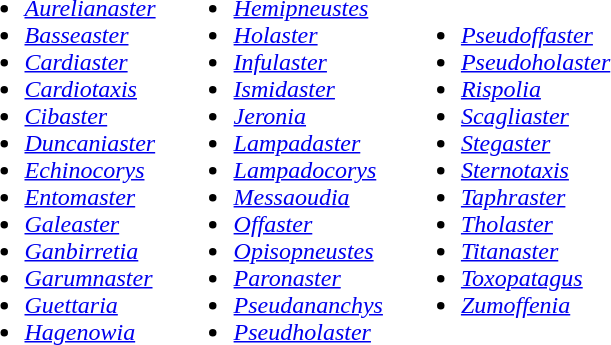<table border="0" cellpadding="05">
<tr>
<td><br><ul><li><em><a href='#'>Aurelianaster</a></em></li><li><em><a href='#'>Basseaster</a></em></li><li><em><a href='#'>Cardiaster</a></em></li><li><em><a href='#'>Cardiotaxis</a></em></li><li><em><a href='#'>Cibaster</a></em></li><li><em><a href='#'>Duncaniaster</a></em></li><li><em><a href='#'>Echinocorys</a></em></li><li><em><a href='#'>Entomaster</a></em></li><li><em><a href='#'>Galeaster</a></em></li><li><em><a href='#'>Ganbirretia</a></em></li><li><em><a href='#'>Garumnaster</a></em></li><li><em><a href='#'>Guettaria</a></em></li><li><em><a href='#'>Hagenowia</a></em></li></ul></td>
<td><br><ul><li><em><a href='#'>Hemipneustes</a></em></li><li><em><a href='#'>Holaster</a></em></li><li><em><a href='#'>Infulaster</a></em></li><li><em><a href='#'>Ismidaster</a></em></li><li><em><a href='#'>Jeronia</a></em></li><li><em><a href='#'>Lampadaster</a></em></li><li><em><a href='#'>Lampadocorys</a></em></li><li><em><a href='#'>Messaoudia</a></em></li><li><em><a href='#'>Offaster</a></em></li><li><em><a href='#'>Opisopneustes</a></em></li><li><em><a href='#'>Paronaster</a></em></li><li><em><a href='#'>Pseudananchys</a></em></li><li><em><a href='#'>Pseudholaster</a></em></li></ul></td>
<td><br><ul><li><em><a href='#'>Pseudoffaster</a></em></li><li><em><a href='#'>Pseudoholaster</a></em></li><li><em><a href='#'>Rispolia</a></em></li><li><em><a href='#'>Scagliaster</a></em></li><li><em><a href='#'>Stegaster</a></em></li><li><em><a href='#'>Sternotaxis</a></em></li><li><em><a href='#'>Taphraster</a></em></li><li><em><a href='#'>Tholaster</a></em></li><li><em><a href='#'>Titanaster</a></em></li><li><em><a href='#'>Toxopatagus</a></em></li><li><em><a href='#'>Zumoffenia</a></em></li></ul></td>
</tr>
</table>
